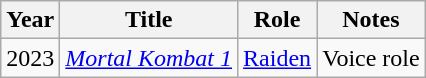<table class="wikitable sortable">
<tr>
<th>Year</th>
<th>Title</th>
<th>Role</th>
<th class="unsortable">Notes</th>
</tr>
<tr>
<td>2023</td>
<td><em><a href='#'>Mortal Kombat 1</a></em></td>
<td><a href='#'>Raiden</a></td>
<td>Voice role</td>
</tr>
</table>
